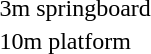<table>
<tr>
<td>3m springboard</td>
<td></td>
<td></td>
<td></td>
</tr>
<tr>
<td>10m platform</td>
<td></td>
<td></td>
<td></td>
</tr>
</table>
